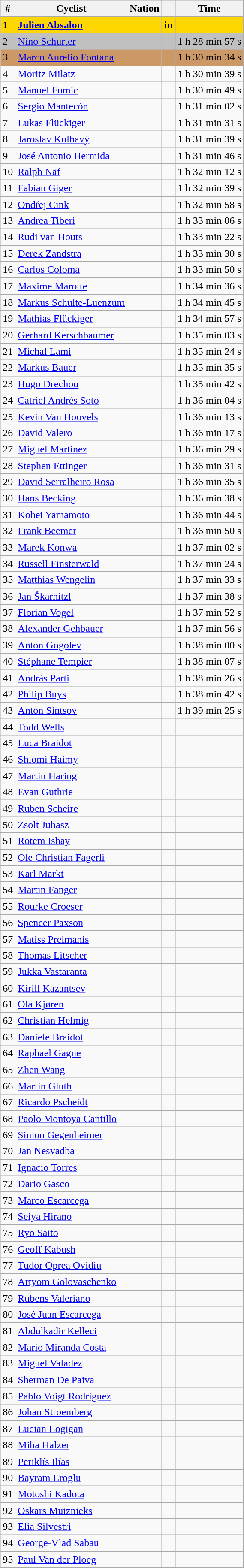<table class="wikitable">
<tr>
<th>#</th>
<th>Cyclist</th>
<th>Nation</th>
<th></th>
<th>Time</th>
</tr>
<tr bgcolor="gold">
<td><strong>1</strong></td>
<td><strong><a href='#'>Julien Absalon</a></strong></td>
<td><strong></strong></td>
<td><strong>in</strong></td>
<td align=right><strong></strong></td>
</tr>
<tr bgcolor="silver">
<td>2</td>
<td><a href='#'>Nino Schurter</a></td>
<td></td>
<td></td>
<td align=right>1 h 28 min 57 s</td>
</tr>
<tr bgcolor="CC9966">
<td>3</td>
<td><a href='#'>Marco Aurelio Fontana</a></td>
<td></td>
<td></td>
<td align=right>1 h 30 min 34 s</td>
</tr>
<tr>
<td>4</td>
<td><a href='#'>Moritz Milatz</a></td>
<td></td>
<td></td>
<td align=right>1 h 30 min 39 s</td>
</tr>
<tr>
<td>5</td>
<td><a href='#'>Manuel Fumic</a></td>
<td></td>
<td></td>
<td align=right>1 h 30 min 49 s</td>
</tr>
<tr>
<td>6</td>
<td><a href='#'>Sergio Mantecón</a></td>
<td></td>
<td></td>
<td align=right>1 h 31 min 02 s</td>
</tr>
<tr>
<td>7</td>
<td><a href='#'>Lukas Flückiger</a></td>
<td></td>
<td></td>
<td align=right>1 h 31 min 31 s</td>
</tr>
<tr>
<td>8</td>
<td><a href='#'>Jaroslav Kulhavý</a></td>
<td></td>
<td></td>
<td align=right>1 h 31 min 39 s</td>
</tr>
<tr>
<td>9</td>
<td><a href='#'>José Antonio Hermida</a></td>
<td></td>
<td></td>
<td align=right>1 h 31 min 46 s</td>
</tr>
<tr>
<td>10</td>
<td><a href='#'>Ralph Näf</a></td>
<td></td>
<td></td>
<td align=right>1 h 32 min 12 s</td>
</tr>
<tr>
<td>11</td>
<td><a href='#'>Fabian Giger</a></td>
<td></td>
<td></td>
<td align=right>1 h 32 min 39 s</td>
</tr>
<tr>
<td>12</td>
<td><a href='#'>Ondřej Cink</a></td>
<td></td>
<td></td>
<td align=right>1 h 32 min 58 s</td>
</tr>
<tr>
<td>13</td>
<td><a href='#'>Andrea Tiberi</a></td>
<td></td>
<td></td>
<td align=right>1 h 33 min 06 s</td>
</tr>
<tr>
<td>14</td>
<td><a href='#'>Rudi van Houts</a></td>
<td></td>
<td></td>
<td align=right>1 h 33 min 22 s</td>
</tr>
<tr>
<td>15</td>
<td><a href='#'>Derek Zandstra</a></td>
<td></td>
<td></td>
<td align=right>1 h 33 min 30 s</td>
</tr>
<tr>
<td>16</td>
<td><a href='#'>Carlos Coloma</a></td>
<td></td>
<td></td>
<td align=right>1 h 33 min 50 s</td>
</tr>
<tr>
<td>17</td>
<td><a href='#'>Maxime Marotte</a></td>
<td></td>
<td></td>
<td align=right>1 h 34 min 36 s</td>
</tr>
<tr>
<td>18</td>
<td><a href='#'>Markus Schulte-Luenzum</a></td>
<td></td>
<td></td>
<td align=right>1 h 34 min 45 s</td>
</tr>
<tr>
<td>19</td>
<td><a href='#'>Mathias Flückiger</a></td>
<td></td>
<td></td>
<td align=right>1 h 34 min 57 s</td>
</tr>
<tr>
<td>20</td>
<td><a href='#'>Gerhard Kerschbaumer</a></td>
<td></td>
<td></td>
<td align=right>1 h 35 min 03 s</td>
</tr>
<tr>
<td>21</td>
<td><a href='#'>Michal Lami</a></td>
<td></td>
<td></td>
<td align=right>1 h 35 min 24 s</td>
</tr>
<tr>
<td>22</td>
<td><a href='#'>Markus Bauer</a></td>
<td></td>
<td></td>
<td align=right>1 h 35 min 35 s</td>
</tr>
<tr>
<td>23</td>
<td><a href='#'>Hugo Drechou</a></td>
<td></td>
<td></td>
<td align=right>1 h 35 min 42 s</td>
</tr>
<tr>
<td>24</td>
<td><a href='#'>Catriel Andrés Soto</a></td>
<td></td>
<td></td>
<td align=right>1 h 36 min 04 s</td>
</tr>
<tr>
<td>25</td>
<td><a href='#'>Kevin Van Hoovels</a></td>
<td></td>
<td></td>
<td align=right>1 h 36 min 13 s</td>
</tr>
<tr>
<td>26</td>
<td><a href='#'>David Valero</a></td>
<td></td>
<td></td>
<td align=right>1 h 36 min 17 s</td>
</tr>
<tr>
<td>27</td>
<td><a href='#'>Miguel Martinez</a></td>
<td></td>
<td></td>
<td align=right>1 h 36 min 29 s</td>
</tr>
<tr>
<td>28</td>
<td><a href='#'>Stephen Ettinger</a></td>
<td></td>
<td></td>
<td align=right>1 h 36 min 31 s</td>
</tr>
<tr>
<td>29</td>
<td><a href='#'>David Serralheiro Rosa</a></td>
<td></td>
<td></td>
<td align=right>1 h 36 min 35 s</td>
</tr>
<tr>
<td>30</td>
<td><a href='#'>Hans Becking</a></td>
<td></td>
<td></td>
<td align=right>1 h 36 min 38 s</td>
</tr>
<tr>
<td>31</td>
<td><a href='#'>Kohei Yamamoto</a></td>
<td></td>
<td></td>
<td align=right>1 h 36 min 44 s</td>
</tr>
<tr>
<td>32</td>
<td><a href='#'>Frank Beemer</a></td>
<td></td>
<td></td>
<td align=right>1 h 36 min 50 s</td>
</tr>
<tr>
<td>33</td>
<td><a href='#'>Marek Konwa</a></td>
<td></td>
<td></td>
<td align=right>1 h 37 min 02 s</td>
</tr>
<tr>
<td>34</td>
<td><a href='#'>Russell Finsterwald</a></td>
<td></td>
<td></td>
<td align=right>1 h 37 min 24 s</td>
</tr>
<tr>
<td>35</td>
<td><a href='#'>Matthias Wengelin</a></td>
<td></td>
<td></td>
<td align=right>1 h 37 min 33 s</td>
</tr>
<tr>
<td>36</td>
<td><a href='#'>Jan Škarnitzl</a></td>
<td></td>
<td></td>
<td align=right>1 h 37 min 38 s</td>
</tr>
<tr>
<td>37</td>
<td><a href='#'>Florian Vogel</a></td>
<td></td>
<td></td>
<td align=right>1 h 37 min 52 s</td>
</tr>
<tr>
<td>38</td>
<td><a href='#'>Alexander Gehbauer</a></td>
<td></td>
<td></td>
<td align=right>1 h 37 min 56 s</td>
</tr>
<tr>
<td>39</td>
<td><a href='#'>Anton Gogolev</a></td>
<td></td>
<td></td>
<td align=right>1 h 38 min 00 s</td>
</tr>
<tr>
<td>40</td>
<td><a href='#'>Stéphane Tempier</a></td>
<td></td>
<td></td>
<td align=right>1 h 38 min 07 s</td>
</tr>
<tr>
<td>41</td>
<td><a href='#'>András Parti</a></td>
<td></td>
<td></td>
<td align=right>1 h 38 min 26 s</td>
</tr>
<tr>
<td>42</td>
<td><a href='#'>Philip Buys</a></td>
<td></td>
<td></td>
<td align=right>1 h 38 min 42 s</td>
</tr>
<tr>
<td>43</td>
<td><a href='#'>Anton Sintsov</a></td>
<td></td>
<td></td>
<td align=right>1 h 39 min 25 s</td>
</tr>
<tr>
<td>44</td>
<td><a href='#'>Todd Wells</a></td>
<td></td>
<td></td>
<td></td>
</tr>
<tr>
<td>45</td>
<td><a href='#'>Luca Braidot</a></td>
<td></td>
<td></td>
<td></td>
</tr>
<tr>
<td>46</td>
<td><a href='#'>Shlomi Haimy</a></td>
<td></td>
<td></td>
<td></td>
</tr>
<tr>
<td>47</td>
<td><a href='#'>Martin Haring</a></td>
<td></td>
<td></td>
<td></td>
</tr>
<tr>
<td>48</td>
<td><a href='#'>Evan Guthrie</a></td>
<td></td>
<td></td>
<td></td>
</tr>
<tr>
<td>49</td>
<td><a href='#'>Ruben Scheire</a></td>
<td></td>
<td></td>
<td></td>
</tr>
<tr>
<td>50</td>
<td><a href='#'>Zsolt Juhasz</a></td>
<td></td>
<td></td>
<td></td>
</tr>
<tr>
<td>51</td>
<td><a href='#'>Rotem Ishay</a></td>
<td></td>
<td></td>
<td></td>
</tr>
<tr>
<td>52</td>
<td><a href='#'>Ole Christian Fagerli</a></td>
<td></td>
<td></td>
<td></td>
</tr>
<tr>
<td>53</td>
<td><a href='#'>Karl Markt</a></td>
<td></td>
<td></td>
<td></td>
</tr>
<tr>
<td>54</td>
<td><a href='#'>Martin Fanger</a></td>
<td></td>
<td></td>
<td></td>
</tr>
<tr>
<td>55</td>
<td><a href='#'>Rourke Croeser</a></td>
<td></td>
<td></td>
<td></td>
</tr>
<tr>
<td>56</td>
<td><a href='#'>Spencer Paxson</a></td>
<td></td>
<td></td>
<td></td>
</tr>
<tr>
<td>57</td>
<td><a href='#'>Matiss Preimanis</a></td>
<td></td>
<td></td>
<td></td>
</tr>
<tr>
<td>58</td>
<td><a href='#'>Thomas Litscher</a></td>
<td></td>
<td></td>
<td></td>
</tr>
<tr>
<td>59</td>
<td><a href='#'>Jukka Vastaranta</a></td>
<td></td>
<td></td>
<td></td>
</tr>
<tr>
<td>60</td>
<td><a href='#'>Kirill Kazantsev</a></td>
<td></td>
<td></td>
<td></td>
</tr>
<tr>
<td>61</td>
<td><a href='#'>Ola Kjøren</a></td>
<td></td>
<td></td>
<td></td>
</tr>
<tr>
<td>62</td>
<td><a href='#'>Christian Helmig</a></td>
<td></td>
<td></td>
<td></td>
</tr>
<tr>
<td>63</td>
<td><a href='#'>Daniele Braidot</a></td>
<td></td>
<td></td>
<td></td>
</tr>
<tr>
<td>64</td>
<td><a href='#'>Raphael Gagne</a></td>
<td></td>
<td></td>
<td></td>
</tr>
<tr>
<td>65</td>
<td><a href='#'>Zhen Wang</a></td>
<td></td>
<td></td>
<td></td>
</tr>
<tr>
<td>66</td>
<td><a href='#'>Martin Gluth</a></td>
<td></td>
<td></td>
<td></td>
</tr>
<tr>
<td>67</td>
<td><a href='#'>Ricardo Pscheidt</a></td>
<td></td>
<td></td>
<td></td>
</tr>
<tr>
<td>68</td>
<td><a href='#'>Paolo Montoya Cantillo</a></td>
<td></td>
<td></td>
<td></td>
</tr>
<tr>
<td>69</td>
<td><a href='#'>Simon Gegenheimer</a></td>
<td></td>
<td></td>
<td></td>
</tr>
<tr>
<td>70</td>
<td><a href='#'>Jan Nesvadba</a></td>
<td></td>
<td></td>
<td></td>
</tr>
<tr>
<td>71</td>
<td><a href='#'>Ignacio Torres</a></td>
<td></td>
<td></td>
<td></td>
</tr>
<tr>
<td>72</td>
<td><a href='#'>Dario Gasco</a></td>
<td></td>
<td></td>
<td></td>
</tr>
<tr>
<td>73</td>
<td><a href='#'>Marco Escarcega</a></td>
<td></td>
<td></td>
<td></td>
</tr>
<tr>
<td>74</td>
<td><a href='#'>Seiya Hirano</a></td>
<td></td>
<td></td>
<td></td>
</tr>
<tr>
<td>75</td>
<td><a href='#'>Ryo Saito</a></td>
<td></td>
<td></td>
<td></td>
</tr>
<tr>
<td>76</td>
<td><a href='#'>Geoff Kabush</a></td>
<td></td>
<td></td>
<td></td>
</tr>
<tr>
<td>77</td>
<td><a href='#'>Tudor Oprea Ovidiu</a></td>
<td></td>
<td></td>
<td></td>
</tr>
<tr>
<td>78</td>
<td><a href='#'>Artyom Golovaschenko</a></td>
<td></td>
<td></td>
<td></td>
</tr>
<tr>
<td>79</td>
<td><a href='#'>Rubens Valeriano</a></td>
<td></td>
<td></td>
<td></td>
</tr>
<tr>
<td>80</td>
<td><a href='#'>José Juan Escarcega</a></td>
<td></td>
<td></td>
<td></td>
</tr>
<tr>
<td>81</td>
<td><a href='#'>Abdulkadir Kelleci</a></td>
<td></td>
<td></td>
<td></td>
</tr>
<tr>
<td>82</td>
<td><a href='#'>Mario Miranda Costa</a></td>
<td></td>
<td></td>
<td></td>
</tr>
<tr>
<td>83</td>
<td><a href='#'>Miguel Valadez</a></td>
<td></td>
<td></td>
<td></td>
</tr>
<tr>
<td>84</td>
<td><a href='#'>Sherman De Paiva</a></td>
<td></td>
<td></td>
<td></td>
</tr>
<tr>
<td>85</td>
<td><a href='#'>Pablo Voigt Rodriguez</a></td>
<td></td>
<td></td>
<td></td>
</tr>
<tr>
<td>86</td>
<td><a href='#'>Johan Stroemberg</a></td>
<td></td>
<td></td>
<td></td>
</tr>
<tr>
<td>87</td>
<td><a href='#'>Lucian Logigan</a></td>
<td></td>
<td></td>
<td></td>
</tr>
<tr>
<td>88</td>
<td><a href='#'>Miha Halzer</a></td>
<td></td>
<td></td>
<td></td>
</tr>
<tr>
<td>89</td>
<td><a href='#'>Periklís Ilías</a></td>
<td></td>
<td></td>
<td></td>
</tr>
<tr>
<td>90</td>
<td><a href='#'>Bayram Eroglu</a></td>
<td></td>
<td></td>
<td></td>
</tr>
<tr>
<td>91</td>
<td><a href='#'>Motoshi Kadota</a></td>
<td></td>
<td></td>
<td></td>
</tr>
<tr>
<td>92</td>
<td><a href='#'>Oskars Muiznieks</a></td>
<td></td>
<td></td>
<td></td>
</tr>
<tr>
<td>93</td>
<td><a href='#'>Elia Silvestri</a></td>
<td></td>
<td></td>
<td></td>
</tr>
<tr>
<td>94</td>
<td><a href='#'>George-Vlad Sabau</a></td>
<td></td>
<td></td>
<td></td>
</tr>
<tr>
<td>95</td>
<td><a href='#'>Paul Van der Ploeg</a></td>
<td></td>
<td></td>
<td></td>
</tr>
<tr>
</tr>
</table>
